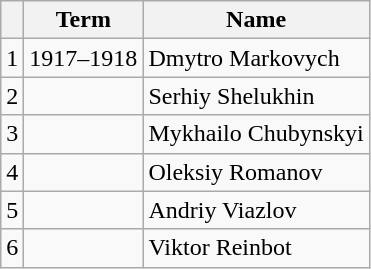<table class="wikitable">
<tr>
<th></th>
<th>Term</th>
<th>Name</th>
</tr>
<tr>
<td>1</td>
<td>1917–1918</td>
<td>Dmytro Markovych</td>
</tr>
<tr>
<td>2</td>
<td></td>
<td>Serhiy Shelukhin</td>
</tr>
<tr>
<td>3</td>
<td></td>
<td>Mykhailo Chubynskyi</td>
</tr>
<tr>
<td>4</td>
<td></td>
<td>Oleksiy Romanov</td>
</tr>
<tr>
<td>5</td>
<td></td>
<td>Andriy Viazlov</td>
</tr>
<tr>
<td>6</td>
<td></td>
<td>Viktor Reinbot</td>
</tr>
</table>
